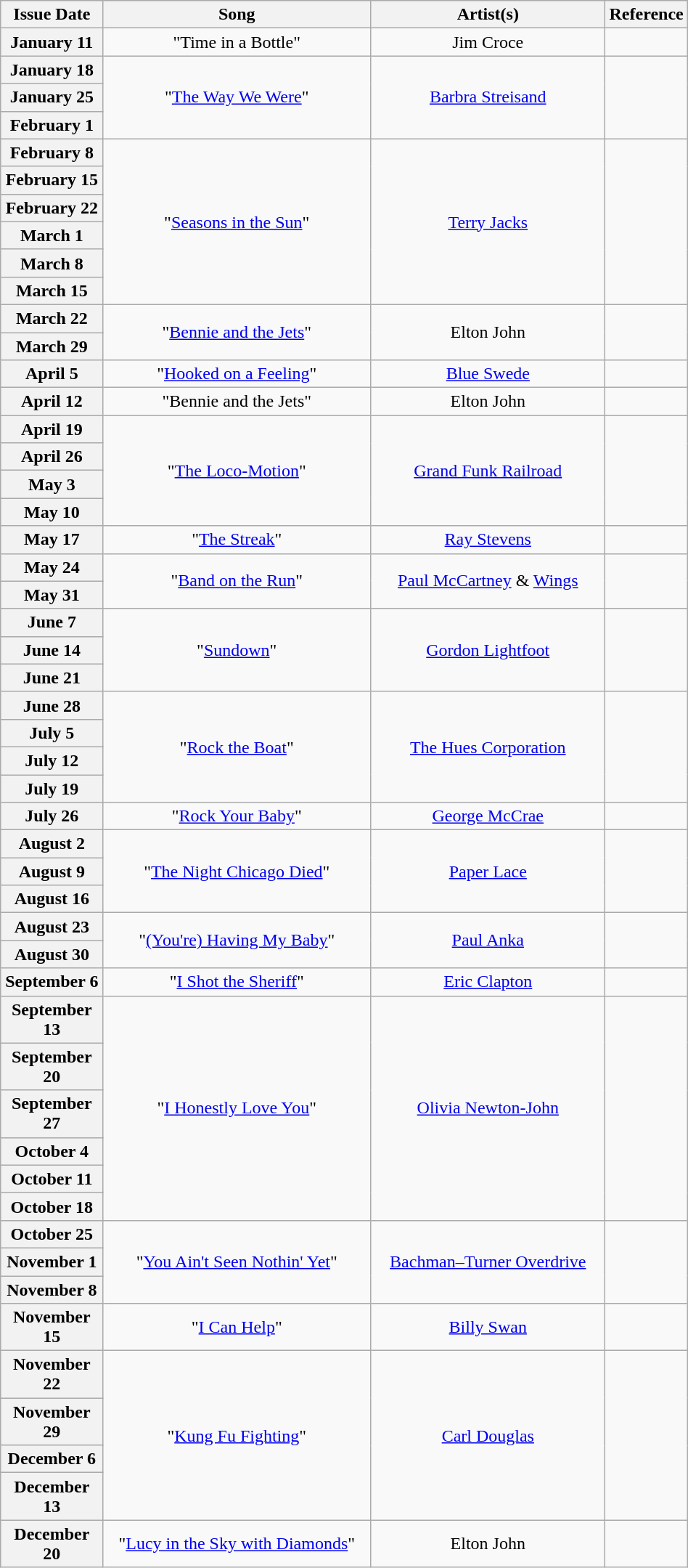<table class="wikitable plainrowheaders" style="text-align: center" width="50%">
<tr>
<th width=15%>Issue Date</th>
<th width=40%>Song</th>
<th width=35%>Artist(s)</th>
<th width=10%>Reference</th>
</tr>
<tr>
<th scope="row">January 11</th>
<td>"Time in a Bottle"</td>
<td>Jim Croce</td>
<td></td>
</tr>
<tr>
<th scope="row">January 18</th>
<td rowspan="3">"<a href='#'>The Way We Were</a>"</td>
<td rowspan="3"><a href='#'>Barbra Streisand</a></td>
<td rowspan="3"></td>
</tr>
<tr>
<th scope="row">January 25</th>
</tr>
<tr>
<th scope="row">February 1</th>
</tr>
<tr>
<th scope="row">February 8</th>
<td rowspan="6">"<a href='#'>Seasons in the Sun</a>"</td>
<td rowspan="6"><a href='#'>Terry Jacks</a></td>
<td rowspan="6"></td>
</tr>
<tr>
<th scope="row">February 15</th>
</tr>
<tr>
<th scope="row">February 22</th>
</tr>
<tr>
<th scope="row">March 1</th>
</tr>
<tr>
<th scope="row">March 8</th>
</tr>
<tr>
<th scope="row">March 15</th>
</tr>
<tr>
<th scope="row">March 22</th>
<td rowspan="2">"<a href='#'>Bennie and the Jets</a>"</td>
<td rowspan="2">Elton John</td>
<td rowspan="2"></td>
</tr>
<tr>
<th scope="row">March 29</th>
</tr>
<tr>
<th scope="row">April 5</th>
<td>"<a href='#'>Hooked on a Feeling</a>"</td>
<td><a href='#'>Blue Swede</a></td>
<td></td>
</tr>
<tr>
<th scope="row">April 12</th>
<td>"Bennie and the Jets"</td>
<td>Elton John</td>
<td></td>
</tr>
<tr>
<th scope="row">April 19</th>
<td rowspan="4">"<a href='#'>The Loco-Motion</a>"</td>
<td rowspan="4"><a href='#'>Grand Funk Railroad</a></td>
<td rowspan="4"></td>
</tr>
<tr>
<th scope="row">April 26</th>
</tr>
<tr>
<th scope="row">May 3</th>
</tr>
<tr>
<th scope="row">May 10</th>
</tr>
<tr>
<th scope="row">May 17</th>
<td>"<a href='#'>The Streak</a>"</td>
<td><a href='#'>Ray Stevens</a></td>
<td></td>
</tr>
<tr>
<th scope="row">May 24</th>
<td rowspan="2">"<a href='#'>Band on the Run</a>"</td>
<td rowspan="2"><a href='#'>Paul McCartney</a> & <a href='#'>Wings</a></td>
<td rowspan="2"></td>
</tr>
<tr>
<th scope="row">May 31</th>
</tr>
<tr>
<th scope="row">June 7</th>
<td rowspan="3">"<a href='#'>Sundown</a>"</td>
<td rowspan="3"><a href='#'>Gordon Lightfoot</a></td>
<td rowspan="3"></td>
</tr>
<tr>
<th scope="row">June 14</th>
</tr>
<tr>
<th scope="row">June 21</th>
</tr>
<tr>
<th scope="row">June 28</th>
<td rowspan="4">"<a href='#'>Rock the Boat</a>"</td>
<td rowspan="4"><a href='#'>The Hues Corporation</a></td>
<td rowspan="4"></td>
</tr>
<tr>
<th scope="row">July 5</th>
</tr>
<tr>
<th scope="row">July 12</th>
</tr>
<tr>
<th scope="row">July 19</th>
</tr>
<tr>
<th scope="row">July 26</th>
<td>"<a href='#'>Rock Your Baby</a>"</td>
<td><a href='#'>George McCrae</a></td>
<td></td>
</tr>
<tr>
<th scope="row">August 2</th>
<td rowspan="3">"<a href='#'>The Night Chicago Died</a>"</td>
<td rowspan="3"><a href='#'>Paper Lace</a></td>
<td rowspan="3"></td>
</tr>
<tr>
<th scope="row">August 9</th>
</tr>
<tr>
<th scope="row">August 16</th>
</tr>
<tr>
<th scope="row">August 23</th>
<td rowspan="2">"<a href='#'>(You're) Having My Baby</a>"</td>
<td rowspan="2"><a href='#'>Paul Anka</a></td>
<td rowspan="2"></td>
</tr>
<tr>
<th scope="row">August 30</th>
</tr>
<tr>
<th scope="row">September 6</th>
<td>"<a href='#'>I Shot the Sheriff</a>"</td>
<td><a href='#'>Eric Clapton</a></td>
<td></td>
</tr>
<tr>
<th scope="row">September 13</th>
<td rowspan="6">"<a href='#'>I Honestly Love You</a>"</td>
<td rowspan="6"><a href='#'>Olivia Newton-John</a></td>
<td rowspan="6"></td>
</tr>
<tr>
<th scope="row">September 20</th>
</tr>
<tr>
<th scope="row">September 27</th>
</tr>
<tr>
<th scope="row">October 4</th>
</tr>
<tr>
<th scope="row">October 11</th>
</tr>
<tr>
<th scope="row">October 18</th>
</tr>
<tr>
<th scope="row">October 25</th>
<td rowspan="3">"<a href='#'>You Ain't Seen Nothin' Yet</a>"</td>
<td rowspan="3"><a href='#'>Bachman–Turner Overdrive</a></td>
<td rowspan="3"></td>
</tr>
<tr>
<th scope="row">November 1</th>
</tr>
<tr>
<th scope="row">November 8</th>
</tr>
<tr>
<th scope="row">November 15</th>
<td>"<a href='#'>I Can Help</a>"</td>
<td><a href='#'>Billy Swan</a></td>
<td></td>
</tr>
<tr>
<th scope="row">November 22</th>
<td rowspan="4">"<a href='#'>Kung Fu Fighting</a>"</td>
<td rowspan="4"><a href='#'>Carl Douglas</a></td>
<td rowspan="4"></td>
</tr>
<tr>
<th scope="row">November 29</th>
</tr>
<tr>
<th scope="row">December 6</th>
</tr>
<tr>
<th scope="row">December 13</th>
</tr>
<tr>
<th scope="row">December 20</th>
<td>"<a href='#'>Lucy in the Sky with Diamonds</a>"</td>
<td>Elton John</td>
<td></td>
</tr>
</table>
